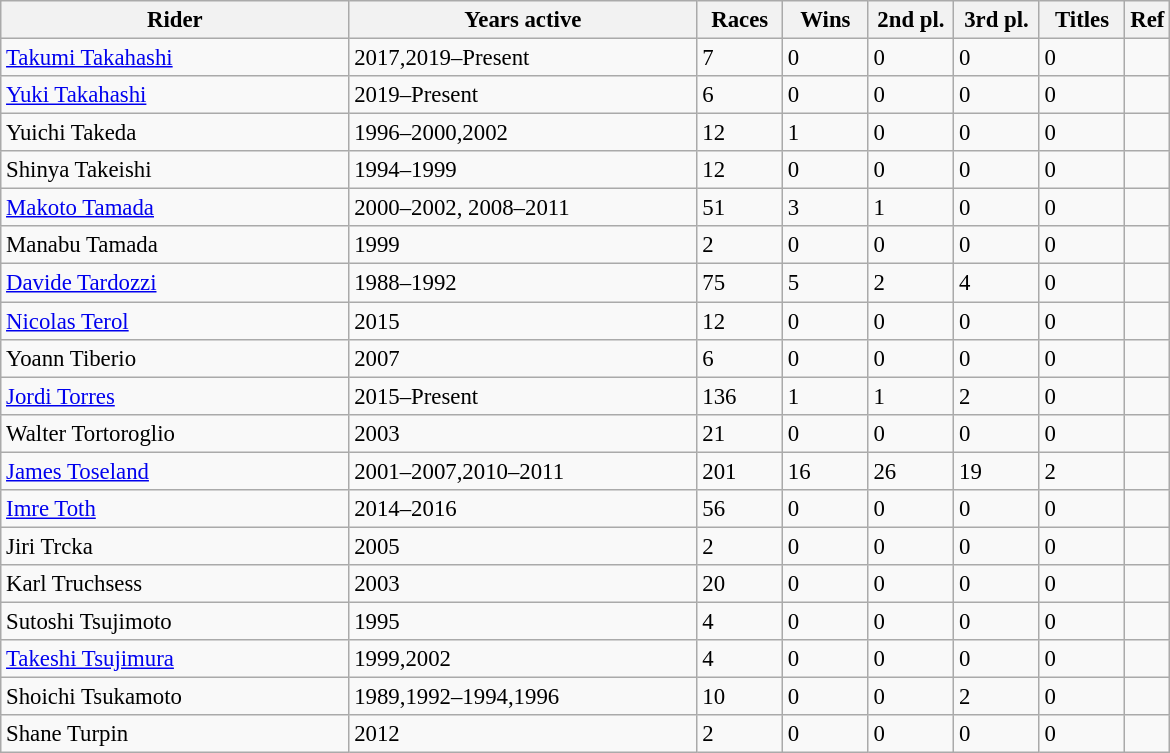<table class="wikitable" style="font-size:95%;">
<tr>
<th width="225">Rider</th>
<th width="225">Years active</th>
<th width="50">Races</th>
<th width="50">Wins</th>
<th width="50">2nd pl.</th>
<th width="50">3rd pl.</th>
<th width="50">Titles</th>
<th>Ref</th>
</tr>
<tr>
<td> <a href='#'>Takumi Takahashi</a></td>
<td>2017,2019–Present</td>
<td>7</td>
<td>0</td>
<td>0</td>
<td>0</td>
<td>0</td>
<td></td>
</tr>
<tr>
<td> <a href='#'>Yuki Takahashi</a></td>
<td>2019–Present</td>
<td>6</td>
<td>0</td>
<td>0</td>
<td>0</td>
<td>0</td>
<td></td>
</tr>
<tr>
<td> Yuichi Takeda</td>
<td>1996–2000,2002</td>
<td>12</td>
<td>1</td>
<td>0</td>
<td>0</td>
<td>0</td>
<td></td>
</tr>
<tr>
<td> Shinya Takeishi</td>
<td>1994–1999</td>
<td>12</td>
<td>0</td>
<td>0</td>
<td>0</td>
<td>0</td>
<td></td>
</tr>
<tr>
<td> <a href='#'>Makoto Tamada</a></td>
<td>2000–2002, 2008–2011</td>
<td>51</td>
<td>3</td>
<td>1</td>
<td>0</td>
<td>0</td>
<td></td>
</tr>
<tr>
<td> Manabu Tamada</td>
<td>1999</td>
<td>2</td>
<td>0</td>
<td>0</td>
<td>0</td>
<td>0</td>
<td></td>
</tr>
<tr>
<td> <a href='#'>Davide Tardozzi</a></td>
<td>1988–1992</td>
<td>75</td>
<td>5</td>
<td>2</td>
<td>4</td>
<td>0</td>
<td></td>
</tr>
<tr>
<td> <a href='#'>Nicolas Terol</a></td>
<td>2015</td>
<td>12</td>
<td>0</td>
<td>0</td>
<td>0</td>
<td>0</td>
<td></td>
</tr>
<tr>
<td> Yoann Tiberio</td>
<td>2007</td>
<td>6</td>
<td>0</td>
<td>0</td>
<td>0</td>
<td>0</td>
<td></td>
</tr>
<tr>
<td> <a href='#'>Jordi Torres</a></td>
<td>2015–Present</td>
<td>136</td>
<td>1</td>
<td>1</td>
<td>2</td>
<td>0</td>
<td></td>
</tr>
<tr>
<td> Walter Tortoroglio</td>
<td>2003</td>
<td>21</td>
<td>0</td>
<td>0</td>
<td>0</td>
<td>0</td>
<td></td>
</tr>
<tr>
<td> <a href='#'>James Toseland</a></td>
<td>2001–2007,2010–2011</td>
<td>201</td>
<td>16</td>
<td>26</td>
<td>19</td>
<td>2</td>
<td></td>
</tr>
<tr>
<td> <a href='#'>Imre Toth</a></td>
<td>2014–2016</td>
<td>56</td>
<td>0</td>
<td>0</td>
<td>0</td>
<td>0</td>
<td></td>
</tr>
<tr>
<td> Jiri Trcka</td>
<td>2005</td>
<td>2</td>
<td>0</td>
<td>0</td>
<td>0</td>
<td>0</td>
<td></td>
</tr>
<tr>
<td> Karl Truchsess</td>
<td>2003</td>
<td>20</td>
<td>0</td>
<td>0</td>
<td>0</td>
<td>0</td>
<td></td>
</tr>
<tr>
<td> Sutoshi Tsujimoto</td>
<td>1995</td>
<td>4</td>
<td>0</td>
<td>0</td>
<td>0</td>
<td>0</td>
<td></td>
</tr>
<tr>
<td> <a href='#'>Takeshi Tsujimura</a></td>
<td>1999,2002</td>
<td>4</td>
<td>0</td>
<td>0</td>
<td>0</td>
<td>0</td>
<td></td>
</tr>
<tr>
<td> Shoichi Tsukamoto</td>
<td>1989,1992–1994,1996</td>
<td>10</td>
<td>0</td>
<td>0</td>
<td>2</td>
<td>0</td>
<td></td>
</tr>
<tr>
<td> Shane Turpin</td>
<td>2012</td>
<td>2</td>
<td>0</td>
<td>0</td>
<td>0</td>
<td>0</td>
<td></td>
</tr>
</table>
